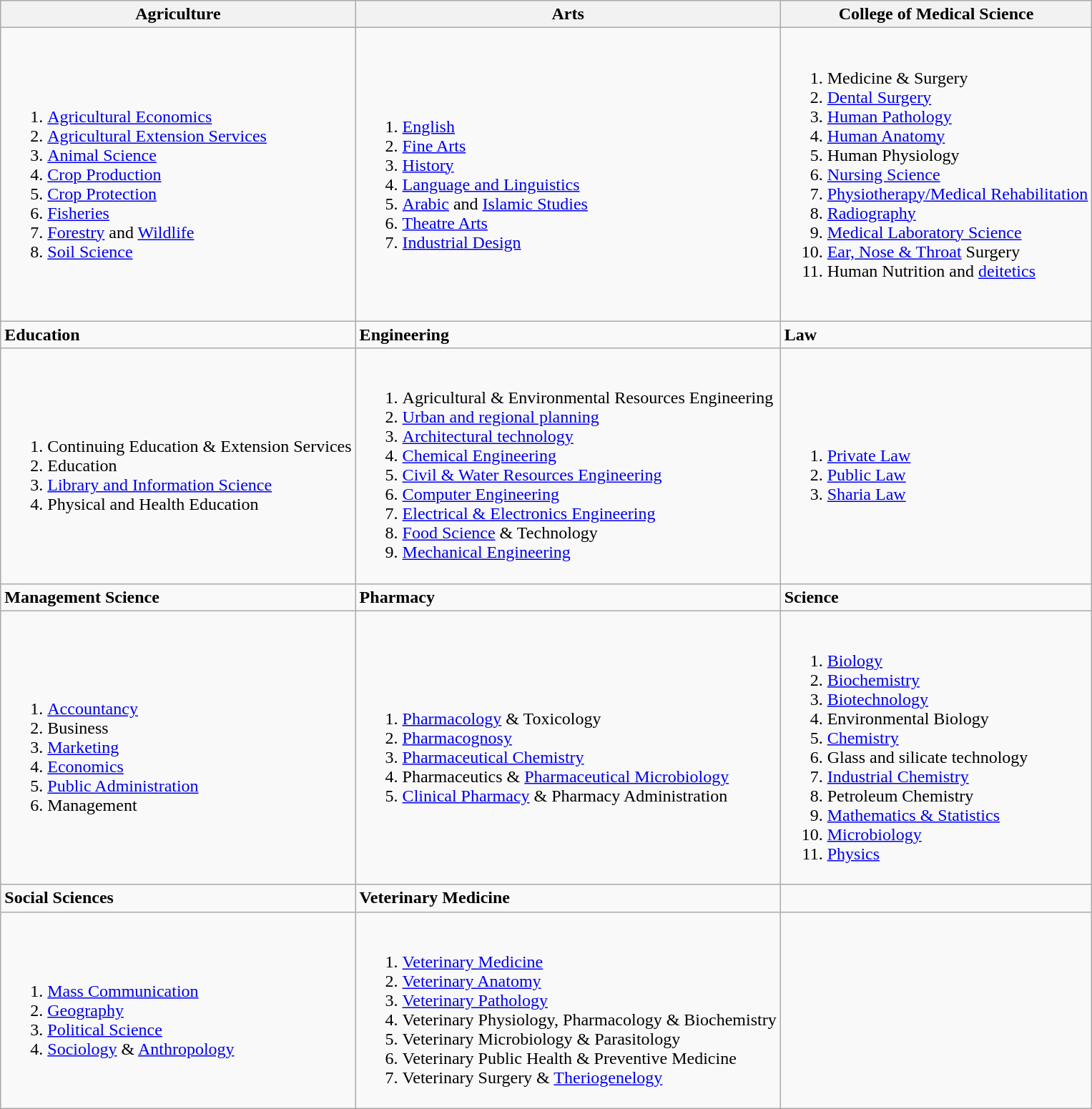<table class="wikitable sortable mw-collapsible">
<tr>
<th>Agriculture</th>
<th>Arts</th>
<th>College of Medical Science</th>
</tr>
<tr>
<td><br><ol><li><a href='#'>Agricultural Economics</a></li><li><a href='#'>Agricultural Extension Services</a></li><li><a href='#'>Animal Science</a></li><li><a href='#'>Crop Production</a></li><li><a href='#'>Crop Protection</a></li><li><a href='#'>Fisheries</a></li><li><a href='#'>Forestry</a> and <a href='#'>Wildlife</a></li><li><a href='#'>Soil Science</a></li></ol></td>
<td><br><ol><li><a href='#'>English</a></li><li><a href='#'>Fine Arts</a></li><li><a href='#'>History</a></li><li><a href='#'>Language and Linguistics</a></li><li><a href='#'>Arabic</a> and <a href='#'>Islamic Studies</a></li><li><a href='#'>Theatre Arts</a></li><li><a href='#'>Industrial Design</a></li></ol></td>
<td><br><ol><li>Medicine & Surgery</li><li><a href='#'>Dental Surgery</a></li><li><a href='#'>Human Pathology</a></li><li><a href='#'>Human Anatomy</a></li><li>Human Physiology</li><li><a href='#'>Nursing Science</a></li><li><a href='#'>Physiotherapy/Medical Rehabilitation</a></li><li><a href='#'>Radiography</a></li><li><a href='#'>Medical Laboratory Science</a></li><li><a href='#'>Ear, Nose & Throat</a> Surgery</li><li>Human Nutrition and <a href='#'>deitetics</a></li></ol><br></td>
</tr>
<tr>
<td><strong>Education</strong></td>
<td><strong>Engineering</strong></td>
<td><strong>Law</strong></td>
</tr>
<tr>
<td><br><ol><li>Continuing Education & Extension Services</li><li>Education</li><li><a href='#'>Library and Information Science</a></li><li>Physical and Health Education</li></ol></td>
<td><br><ol><li>Agricultural & Environmental Resources Engineering</li><li><a href='#'>Urban and regional planning</a></li><li><a href='#'>Architectural technology</a></li><li><a href='#'>Chemical Engineering</a></li><li><a href='#'>Civil & Water Resources Engineering</a></li><li><a href='#'>Computer Engineering</a></li><li><a href='#'>Electrical & Electronics Engineering</a></li><li><a href='#'>Food Science</a>  & Technology</li><li><a href='#'>Mechanical Engineering</a></li></ol></td>
<td><br><ol><li><a href='#'>Private Law</a></li><li><a href='#'>Public Law</a></li><li><a href='#'>Sharia Law</a></li></ol></td>
</tr>
<tr>
<td><strong>Management Science</strong></td>
<td><strong>Pharmacy</strong></td>
<td><strong>Science</strong></td>
</tr>
<tr>
<td><br><ol><li><a href='#'>Accountancy</a></li><li>Business</li><li><a href='#'>Marketing</a></li><li><a href='#'>Economics</a></li><li><a href='#'>Public Administration</a></li><li>Management</li></ol></td>
<td><br><ol><li><a href='#'>Pharmacology</a> & Toxicology</li><li><a href='#'>Pharmacognosy</a></li><li><a href='#'>Pharmaceutical Chemistry</a></li><li>Pharmaceutics & <a href='#'>Pharmaceutical Microbiology</a></li><li><a href='#'>Clinical Pharmacy</a> & Pharmacy Administration</li></ol></td>
<td><br><ol><li><a href='#'>Biology</a></li><li><a href='#'>Biochemistry</a></li><li><a href='#'>Biotechnology</a></li><li>Environmental Biology</li><li><a href='#'>Chemistry</a></li><li>Glass and silicate technology</li><li><a href='#'>Industrial Chemistry</a></li><li>Petroleum Chemistry</li><li><a href='#'>Mathematics & Statistics</a></li><li><a href='#'>Microbiology</a></li><li><a href='#'>Physics</a></li></ol></td>
</tr>
<tr>
<td><strong>Social Sciences</strong></td>
<td><strong>Veterinary Medicine</strong></td>
<td></td>
</tr>
<tr>
<td><br><ol><li><a href='#'>Mass Communication</a></li><li><a href='#'>Geography</a></li><li><a href='#'>Political Science</a></li><li><a href='#'>Sociology</a> & <a href='#'>Anthropology</a></li></ol></td>
<td><br><ol><li><a href='#'>Veterinary Medicine</a></li><li><a href='#'>Veterinary Anatomy</a></li><li><a href='#'>Veterinary Pathology</a></li><li>Veterinary Physiology, Pharmacology & Biochemistry</li><li>Veterinary Microbiology & Parasitology</li><li>Veterinary Public Health & Preventive Medicine</li><li>Veterinary Surgery & <a href='#'>Theriogenelogy</a></li></ol></td>
<td></td>
</tr>
</table>
